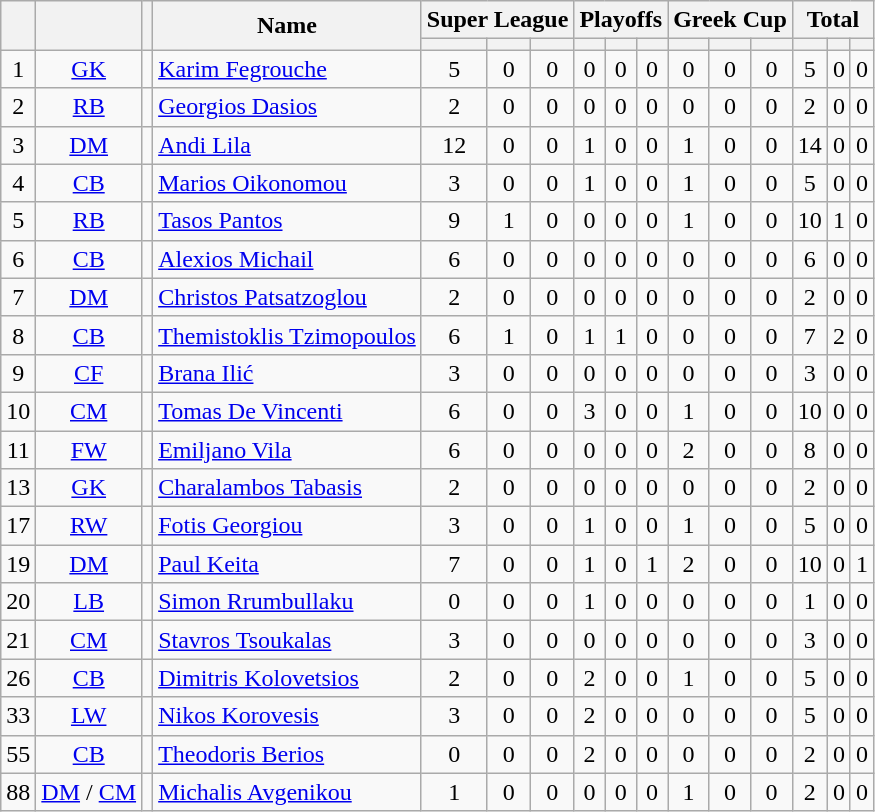<table class="wikitable sortable" style="text-align:center">
<tr>
<th rowspan=2></th>
<th rowspan=2></th>
<th rowspan=2></th>
<th rowspan=2>Name</th>
<th colspan=3>Super League</th>
<th colspan=3>Playoffs</th>
<th colspan=3>Greek Cup</th>
<th colspan=3>Total</th>
</tr>
<tr>
<th></th>
<th></th>
<th></th>
<th></th>
<th></th>
<th></th>
<th></th>
<th></th>
<th></th>
<th></th>
<th></th>
<th></th>
</tr>
<tr>
<td>1</td>
<td><a href='#'>GK</a></td>
<td></td>
<td align=left><a href='#'>Karim Fegrouche</a></td>
<td>5</td>
<td>0</td>
<td>0</td>
<td>0</td>
<td>0</td>
<td>0</td>
<td>0</td>
<td>0</td>
<td>0</td>
<td>5</td>
<td>0</td>
<td>0</td>
</tr>
<tr>
<td>2</td>
<td><a href='#'>RB</a></td>
<td></td>
<td align=left><a href='#'>Georgios Dasios</a></td>
<td>2</td>
<td>0</td>
<td>0</td>
<td>0</td>
<td>0</td>
<td>0</td>
<td>0</td>
<td>0</td>
<td>0</td>
<td>2</td>
<td>0</td>
<td>0</td>
</tr>
<tr>
<td>3</td>
<td><a href='#'>DM</a></td>
<td></td>
<td align=left><a href='#'>Andi Lila</a></td>
<td>12</td>
<td>0</td>
<td>0</td>
<td>1</td>
<td>0</td>
<td>0</td>
<td>1</td>
<td>0</td>
<td>0</td>
<td>14</td>
<td>0</td>
<td>0</td>
</tr>
<tr>
<td>4</td>
<td><a href='#'>CB</a></td>
<td></td>
<td align=left><a href='#'>Marios Oikonomou</a></td>
<td>3</td>
<td>0</td>
<td>0</td>
<td>1</td>
<td>0</td>
<td>0</td>
<td>1</td>
<td>0</td>
<td>0</td>
<td>5</td>
<td>0</td>
<td>0</td>
</tr>
<tr>
<td>5</td>
<td><a href='#'>RB</a></td>
<td></td>
<td align=left><a href='#'>Tasos Pantos</a></td>
<td>9</td>
<td>1</td>
<td>0</td>
<td>0</td>
<td>0</td>
<td>0</td>
<td>1</td>
<td>0</td>
<td>0</td>
<td>10</td>
<td>1</td>
<td>0</td>
</tr>
<tr>
<td>6</td>
<td><a href='#'>CB</a></td>
<td></td>
<td align=left><a href='#'>Alexios Michail</a></td>
<td>6</td>
<td>0</td>
<td>0</td>
<td>0</td>
<td>0</td>
<td>0</td>
<td>0</td>
<td>0</td>
<td>0</td>
<td>6</td>
<td>0</td>
<td>0</td>
</tr>
<tr>
<td>7</td>
<td><a href='#'>DM</a></td>
<td></td>
<td align=left><a href='#'>Christos Patsatzoglou</a></td>
<td>2</td>
<td>0</td>
<td>0</td>
<td>0</td>
<td>0</td>
<td>0</td>
<td>0</td>
<td>0</td>
<td>0</td>
<td>2</td>
<td>0</td>
<td>0</td>
</tr>
<tr>
<td>8</td>
<td><a href='#'>CB</a></td>
<td></td>
<td align=left><a href='#'>Themistoklis Tzimopoulos</a></td>
<td>6</td>
<td>1</td>
<td>0</td>
<td>1</td>
<td>1</td>
<td>0</td>
<td>0</td>
<td>0</td>
<td>0</td>
<td>7</td>
<td>2</td>
<td>0</td>
</tr>
<tr>
<td>9</td>
<td><a href='#'>CF</a></td>
<td></td>
<td align=left><a href='#'>Brana Ilić</a></td>
<td>3</td>
<td>0</td>
<td>0</td>
<td>0</td>
<td>0</td>
<td>0</td>
<td>0</td>
<td>0</td>
<td>0</td>
<td>3</td>
<td>0</td>
<td>0</td>
</tr>
<tr>
<td>10</td>
<td><a href='#'>CM</a></td>
<td></td>
<td align=left><a href='#'>Tomas De Vincenti</a></td>
<td>6</td>
<td>0</td>
<td>0</td>
<td>3</td>
<td>0</td>
<td>0</td>
<td>1</td>
<td>0</td>
<td>0</td>
<td>10</td>
<td>0</td>
<td>0</td>
</tr>
<tr>
<td>11</td>
<td><a href='#'>FW</a></td>
<td></td>
<td align=left><a href='#'>Emiljano Vila</a></td>
<td>6</td>
<td>0</td>
<td>0</td>
<td>0</td>
<td>0</td>
<td>0</td>
<td>2</td>
<td>0</td>
<td>0</td>
<td>8</td>
<td>0</td>
<td>0</td>
</tr>
<tr>
<td>13</td>
<td><a href='#'>GK</a></td>
<td></td>
<td align=left><a href='#'>Charalambos Tabasis</a></td>
<td>2</td>
<td>0</td>
<td>0</td>
<td>0</td>
<td>0</td>
<td>0</td>
<td>0</td>
<td>0</td>
<td>0</td>
<td>2</td>
<td>0</td>
<td>0</td>
</tr>
<tr>
<td>17</td>
<td><a href='#'>RW</a></td>
<td></td>
<td align=left><a href='#'>Fotis Georgiou</a></td>
<td>3</td>
<td>0</td>
<td>0</td>
<td>1</td>
<td>0</td>
<td>0</td>
<td>1</td>
<td>0</td>
<td>0</td>
<td>5</td>
<td>0</td>
<td>0</td>
</tr>
<tr>
<td>19</td>
<td><a href='#'>DM</a></td>
<td></td>
<td align=left><a href='#'>Paul Keita</a></td>
<td>7</td>
<td>0</td>
<td>0</td>
<td>1</td>
<td>0</td>
<td>1</td>
<td>2</td>
<td>0</td>
<td>0</td>
<td>10</td>
<td>0</td>
<td>1</td>
</tr>
<tr>
<td>20</td>
<td><a href='#'>LB</a></td>
<td> </td>
<td align=left><a href='#'>Simon Rrumbullaku</a></td>
<td>0</td>
<td>0</td>
<td>0</td>
<td>1</td>
<td>0</td>
<td>0</td>
<td>0</td>
<td>0</td>
<td>0</td>
<td>1</td>
<td>0</td>
<td>0</td>
</tr>
<tr>
<td>21</td>
<td><a href='#'>CM</a></td>
<td></td>
<td align=left><a href='#'>Stavros Tsoukalas</a></td>
<td>3</td>
<td>0</td>
<td>0</td>
<td>0</td>
<td>0</td>
<td>0</td>
<td>0</td>
<td>0</td>
<td>0</td>
<td>3</td>
<td>0</td>
<td>0</td>
</tr>
<tr>
<td>26</td>
<td><a href='#'>CB</a></td>
<td></td>
<td align=left><a href='#'>Dimitris Kolovetsios</a></td>
<td>2</td>
<td>0</td>
<td>0</td>
<td>2</td>
<td>0</td>
<td>0</td>
<td>1</td>
<td>0</td>
<td>0</td>
<td>5</td>
<td>0</td>
<td>0</td>
</tr>
<tr>
<td>33</td>
<td><a href='#'>LW</a></td>
<td></td>
<td align=left><a href='#'>Nikos Korovesis</a></td>
<td>3</td>
<td>0</td>
<td>0</td>
<td>2</td>
<td>0</td>
<td>0</td>
<td>0</td>
<td>0</td>
<td>0</td>
<td>5</td>
<td>0</td>
<td>0</td>
</tr>
<tr>
<td>55</td>
<td><a href='#'>CB</a></td>
<td></td>
<td align=left><a href='#'>Theodoris Berios</a></td>
<td>0</td>
<td>0</td>
<td>0</td>
<td>2</td>
<td>0</td>
<td>0</td>
<td>0</td>
<td>0</td>
<td>0</td>
<td>2</td>
<td>0</td>
<td>0</td>
</tr>
<tr>
<td>88</td>
<td><a href='#'>DM</a> / <a href='#'>CM</a></td>
<td></td>
<td align=left><a href='#'>Michalis Avgenikou</a></td>
<td>1</td>
<td>0</td>
<td>0</td>
<td>0</td>
<td>0</td>
<td>0</td>
<td>1</td>
<td>0</td>
<td>0</td>
<td>2</td>
<td>0</td>
<td>0</td>
</tr>
</table>
